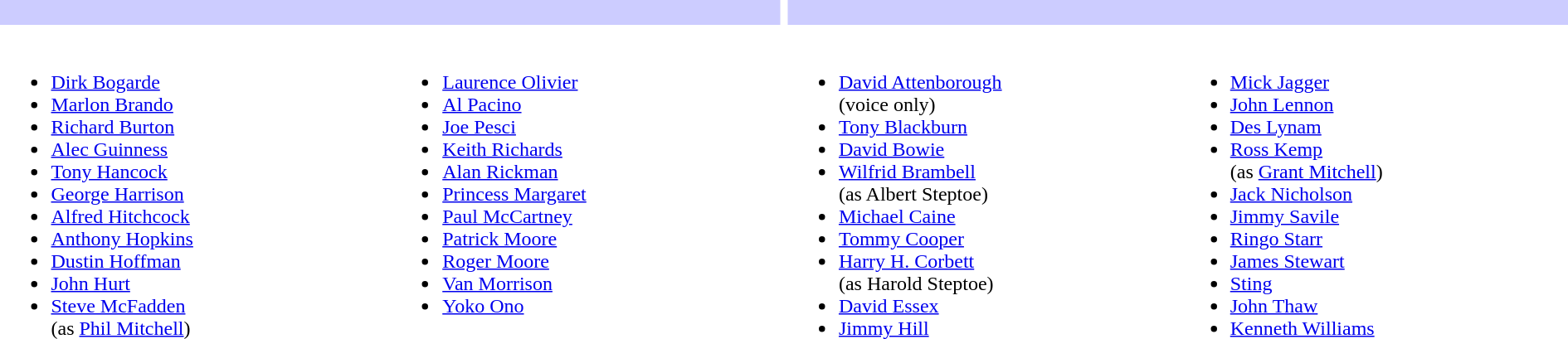<table width="100%">
<tr>
<td colspan="2" align="center" bgcolor="#CCCCFF"><br></td>
<td width="5"></td>
<td colspan="2" align="center" bgcolor="#CCCCFF"><br></td>
</tr>
<tr>
<td width="25%" valign="top"><br><ul><li><a href='#'>Dirk Bogarde</a></li><li><a href='#'>Marlon Brando</a></li><li><a href='#'>Richard Burton</a></li><li><a href='#'>Alec Guinness</a></li><li><a href='#'>Tony Hancock</a></li><li><a href='#'>George Harrison</a></li><li><a href='#'>Alfred Hitchcock</a></li><li><a href='#'>Anthony Hopkins</a></li><li><a href='#'>Dustin Hoffman</a></li><li><a href='#'>John Hurt</a></li><li><a href='#'>Steve McFadden</a><br>(as <a href='#'>Phil Mitchell</a>)</li></ul></td>
<td width="25%" valign="top"><br><ul><li><a href='#'>Laurence Olivier</a></li><li><a href='#'>Al Pacino</a></li><li><a href='#'>Joe Pesci</a></li><li><a href='#'>Keith Richards</a></li><li><a href='#'>Alan Rickman</a></li><li><a href='#'>Princess Margaret</a></li><li><a href='#'>Paul McCartney</a></li><li><a href='#'>Patrick Moore</a></li><li><a href='#'>Roger Moore</a></li><li><a href='#'>Van Morrison</a></li><li><a href='#'>Yoko Ono</a></li></ul></td>
<td></td>
<td width="25%" valign="top"><br><ul><li><a href='#'>David Attenborough</a><br>(voice only)</li><li><a href='#'>Tony Blackburn</a></li><li><a href='#'>David Bowie</a></li><li><a href='#'>Wilfrid Brambell</a><br>(as Albert Steptoe)</li><li><a href='#'>Michael Caine</a></li><li><a href='#'>Tommy Cooper</a></li><li><a href='#'>Harry H. Corbett</a><br>(as Harold Steptoe)</li><li><a href='#'>David Essex</a></li><li><a href='#'>Jimmy Hill</a></li></ul></td>
<td width="25%" valign="top"><br><ul><li><a href='#'>Mick Jagger</a></li><li><a href='#'>John Lennon</a></li><li><a href='#'>Des Lynam</a></li><li><a href='#'>Ross Kemp</a><br>(as <a href='#'>Grant Mitchell</a>)</li><li><a href='#'>Jack Nicholson</a></li><li><a href='#'>Jimmy Savile</a></li><li><a href='#'>Ringo Starr</a></li><li><a href='#'>James Stewart</a></li><li><a href='#'>Sting</a></li><li><a href='#'>John Thaw</a></li><li><a href='#'>Kenneth Williams</a></li></ul></td>
</tr>
</table>
